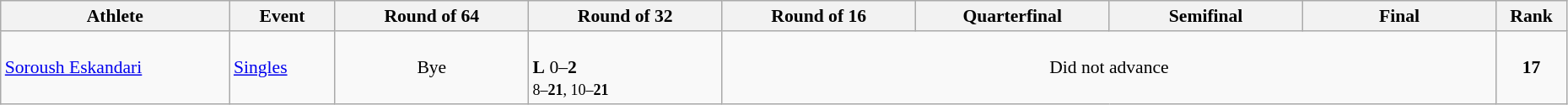<table class="wikitable" width="98%" style="text-align:left; font-size:90%">
<tr>
<th width="13%">Athlete</th>
<th width="6%">Event</th>
<th width="11%">Round of 64</th>
<th width="11%">Round of 32</th>
<th width="11%">Round of 16</th>
<th width="11%">Quarterfinal</th>
<th width="11%">Semifinal</th>
<th width="11%">Final</th>
<th width="4%">Rank</th>
</tr>
<tr>
<td><a href='#'>Soroush Eskandari</a></td>
<td><a href='#'>Singles</a></td>
<td align=center>Bye</td>
<td><br><strong>L</strong> 0–<strong>2</strong><br><small>8–<strong>21</strong>, 10–<strong>21</strong></small></td>
<td colspan=4 align=center>Did not advance</td>
<td align=center><strong>17</strong></td>
</tr>
</table>
